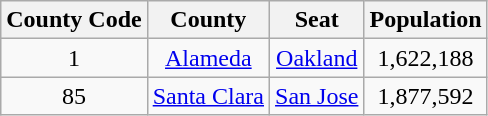<table class="wikitable sortable" style="text-align:center;">
<tr>
<th> County Code</th>
<th>County</th>
<th>Seat</th>
<th>Population</th>
</tr>
<tr>
<td>1</td>
<td><a href='#'>Alameda</a></td>
<td><a href='#'>Oakland</a></td>
<td>1,622,188</td>
</tr>
<tr>
<td>85</td>
<td><a href='#'>Santa Clara</a></td>
<td><a href='#'>San Jose</a></td>
<td>1,877,592</td>
</tr>
</table>
